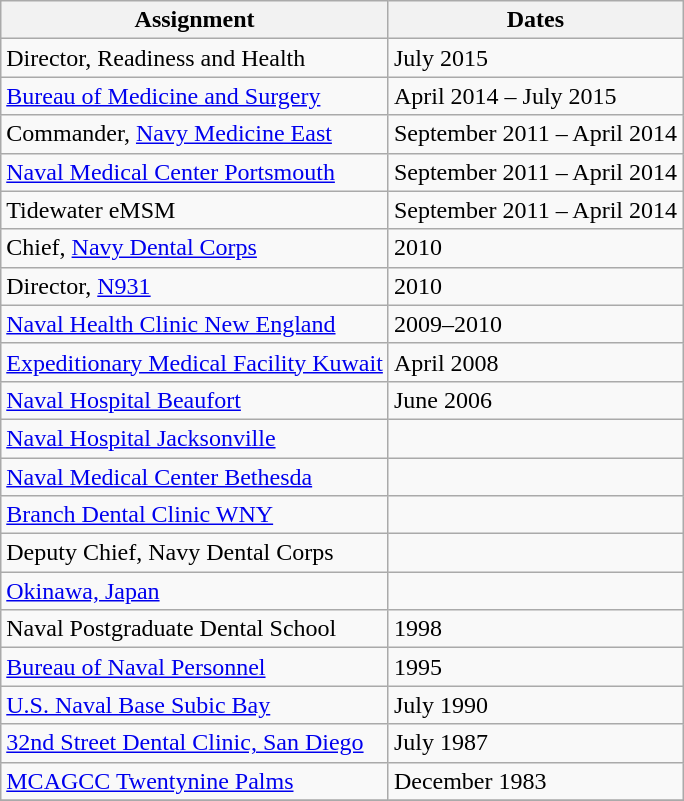<table class="wikitable floatright mw-collapsible nowrap">
<tr>
<th>Assignment</th>
<th>Dates</th>
</tr>
<tr>
<td>Director, Readiness and Health</td>
<td>July 2015</td>
</tr>
<tr>
<td><a href='#'>Bureau of Medicine and Surgery</a></td>
<td>April 2014 – July 2015 </td>
</tr>
<tr>
<td>Commander, <a href='#'>Navy Medicine East</a></td>
<td>September 2011 – April 2014</td>
</tr>
<tr>
<td><a href='#'>Naval Medical Center Portsmouth</a></td>
<td>September 2011 – April 2014</td>
</tr>
<tr>
<td>Tidewater eMSM</td>
<td>September 2011 – April 2014</td>
</tr>
<tr>
<td>Chief, <a href='#'>Navy Dental Corps</a></td>
<td>2010</td>
</tr>
<tr>
<td>Director, <a href='#'>N931</a></td>
<td>2010</td>
</tr>
<tr>
<td><a href='#'>Naval Health Clinic New England</a></td>
<td>2009–2010</td>
</tr>
<tr>
<td><a href='#'>Expeditionary Medical Facility Kuwait</a></td>
<td>April 2008</td>
</tr>
<tr>
<td><a href='#'>Naval Hospital Beaufort</a></td>
<td>June 2006</td>
</tr>
<tr>
<td><a href='#'>Naval Hospital Jacksonville</a></td>
<td></td>
</tr>
<tr>
<td><a href='#'>Naval Medical Center Bethesda</a></td>
<td></td>
</tr>
<tr>
<td><a href='#'>Branch Dental Clinic WNY</a></td>
<td></td>
</tr>
<tr>
<td>Deputy Chief, Navy Dental Corps</td>
<td></td>
</tr>
<tr>
<td><a href='#'>Okinawa, Japan</a></td>
<td></td>
</tr>
<tr>
<td>Naval Postgraduate Dental School</td>
<td>1998</td>
</tr>
<tr>
<td><a href='#'>Bureau of Naval Personnel</a></td>
<td>1995</td>
</tr>
<tr>
<td><a href='#'>U.S. Naval Base Subic Bay</a></td>
<td>July 1990</td>
</tr>
<tr>
<td><a href='#'>32nd Street Dental Clinic, San Diego</a></td>
<td>July 1987</td>
</tr>
<tr>
<td><a href='#'>MCAGCC Twentynine Palms</a></td>
<td>December 1983</td>
</tr>
<tr>
</tr>
</table>
